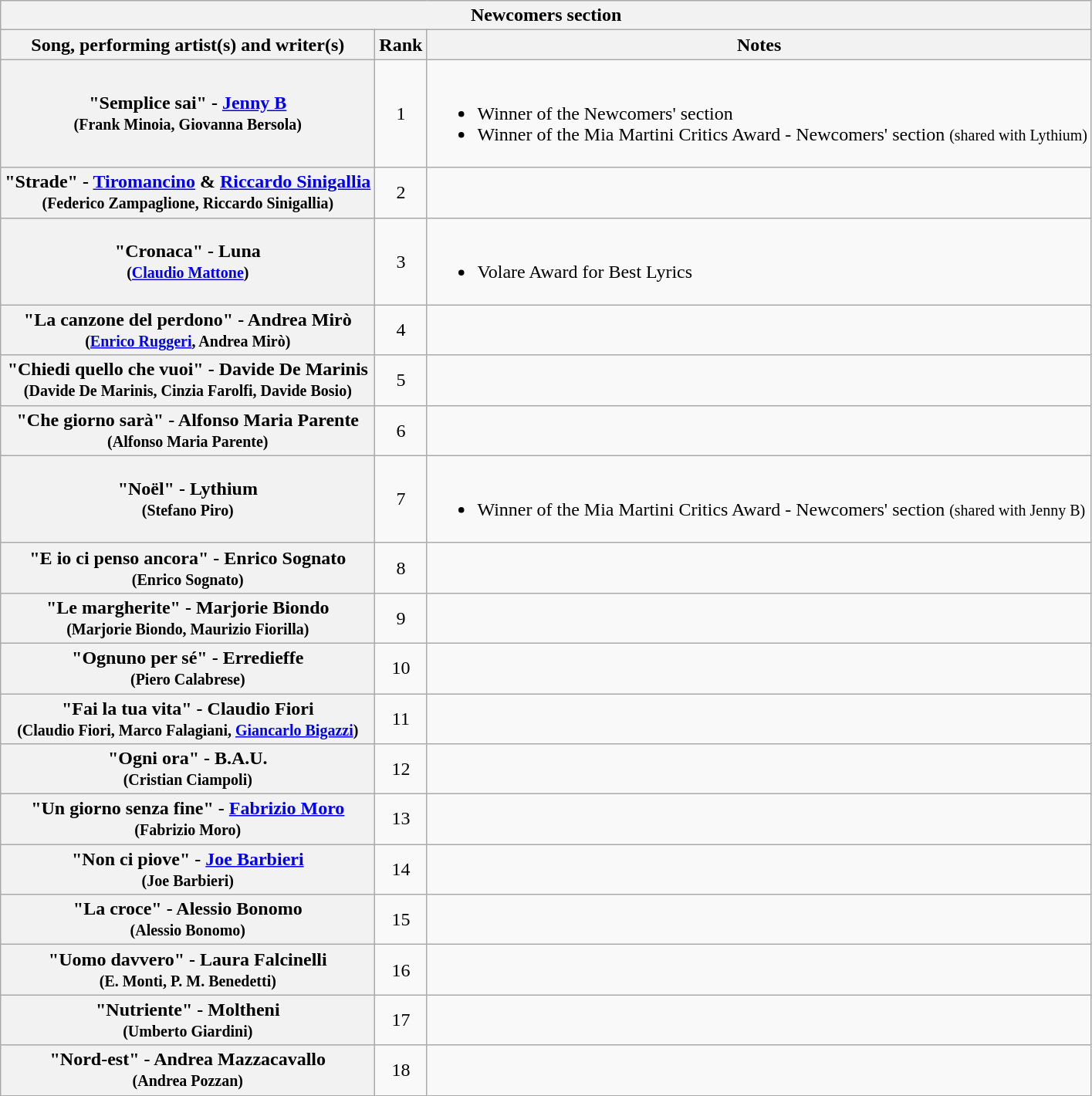<table class="plainrowheaders wikitable">
<tr>
<th colspan="3">Newcomers section</th>
</tr>
<tr>
<th>Song, performing artist(s) and writer(s)</th>
<th>Rank</th>
<th>Notes</th>
</tr>
<tr>
<th scope="row">"Semplice sai" - <a href='#'>Jenny B</a>   <br><small> (Frank Minoia, Giovanna Bersola)</small></th>
<td align="center">1</td>
<td><br><ul><li>Winner of the Newcomers' section</li><li>Winner of the Mia Martini Critics Award - Newcomers' section <small>(shared with Lythium)</small></li></ul></td>
</tr>
<tr>
<th scope="row">"Strade" -  <a href='#'>Tiromancino</a> & <a href='#'>Riccardo Sinigallia</a> <br><small> (Federico Zampaglione, Riccardo Sinigallia)</small></th>
<td align="center">2</td>
<td></td>
</tr>
<tr>
<th scope="row">"Cronaca" - Luna <br><small> (<a href='#'>Claudio Mattone</a>)</small></th>
<td align="center">3</td>
<td><br><ul><li>Volare Award for Best Lyrics</li></ul></td>
</tr>
<tr>
<th scope="row">"La canzone del perdono" -  Andrea Mirò<br> <small>(<a href='#'>Enrico Ruggeri</a>, Andrea Mirò)</small></th>
<td align="center">4</td>
<td></td>
</tr>
<tr>
<th scope="row">"Chiedi quello che vuoi" - Davide De Marinis<br> <small>(Davide De Marinis, Cinzia Farolfi, Davide Bosio)</small></th>
<td align="center">5</td>
<td></td>
</tr>
<tr>
<th scope="row">"Che giorno sarà" - Alfonso Maria Parente<br><small>(Alfonso Maria Parente)</small></th>
<td align="center">6</td>
<td></td>
</tr>
<tr>
<th scope="row">"Noël" - Lythium<br> <small>(Stefano Piro)</small></th>
<td align="center">7</td>
<td><br><ul><li>Winner of the Mia Martini Critics Award - Newcomers' section <small>(shared with Jenny B)</small></li></ul></td>
</tr>
<tr>
<th scope="row">"E io ci penso ancora" - Enrico Sognato<br><small>(Enrico Sognato)</small></th>
<td align="center">8</td>
<td></td>
</tr>
<tr>
<th scope="row">"Le margherite" - Marjorie Biondo<br><small>(Marjorie Biondo, Maurizio Fiorilla)</small></th>
<td align="center">9</td>
<td></td>
</tr>
<tr>
<th scope="row">"Ognuno per sé" - Erredieffe<br><small>(Piero Calabrese)</small></th>
<td align="center">10</td>
<td></td>
</tr>
<tr>
<th scope="row">"Fai la tua vita" -  Claudio Fiori<br> <small>(Claudio Fiori, Marco Falagiani, <a href='#'>Giancarlo Bigazzi</a>)</small></th>
<td align="center">11</td>
<td></td>
</tr>
<tr>
<th scope="row">"Ogni ora" - B.A.U. <br> <small>(Cristian Ciampoli)</small></th>
<td align="center">12</td>
<td></td>
</tr>
<tr>
<th scope="row">"Un giorno senza fine" - <a href='#'>Fabrizio Moro</a><br><small>(Fabrizio Moro)</small></th>
<td align="center">13</td>
<td></td>
</tr>
<tr>
<th scope="row">"Non ci piove" - <a href='#'>Joe Barbieri</a><br><small>(Joe Barbieri)</small></th>
<td align="center">14</td>
<td></td>
</tr>
<tr>
<th scope="row">"La croce" - Alessio Bonomo <br><small>(Alessio Bonomo)</small></th>
<td align="center">15</td>
<td></td>
</tr>
<tr>
<th scope="row">"Uomo davvero" - Laura Falcinelli<br><small>(E. Monti, P. M. Benedetti)</small></th>
<td align="center">16</td>
<td></td>
</tr>
<tr>
<th scope="row">"Nutriente" - Moltheni <br><small>(Umberto Giardini)</small></th>
<td align="center">17</td>
<td></td>
</tr>
<tr>
<th scope="row">"Nord-est" - Andrea Mazzacavallo<br><small>(Andrea Pozzan)</small></th>
<td align="center">18</td>
<td></td>
</tr>
</table>
